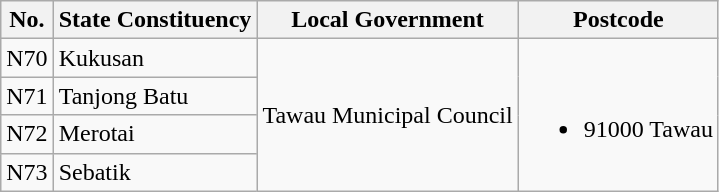<table class="wikitable">
<tr>
<th>No.</th>
<th>State Constituency</th>
<th>Local Government</th>
<th>Postcode</th>
</tr>
<tr>
<td>N70</td>
<td>Kukusan</td>
<td rowspan="4">Tawau Municipal Council</td>
<td rowspan="4"><br><ul><li>91000 Tawau</li></ul></td>
</tr>
<tr>
<td>N71</td>
<td>Tanjong Batu</td>
</tr>
<tr>
<td>N72</td>
<td>Merotai</td>
</tr>
<tr>
<td>N73</td>
<td>Sebatik</td>
</tr>
</table>
